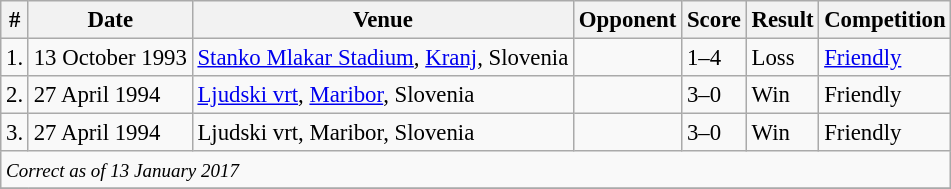<table class="wikitable" style="font-size:95%;">
<tr>
<th>#</th>
<th>Date</th>
<th>Venue</th>
<th>Opponent</th>
<th>Score</th>
<th>Result</th>
<th>Competition</th>
</tr>
<tr>
<td>1.</td>
<td>13 October 1993</td>
<td><a href='#'>Stanko Mlakar Stadium</a>, <a href='#'>Kranj</a>, Slovenia</td>
<td></td>
<td>1–4</td>
<td>Loss</td>
<td><a href='#'>Friendly</a></td>
</tr>
<tr>
<td>2.</td>
<td>27 April 1994</td>
<td><a href='#'>Ljudski vrt</a>, <a href='#'>Maribor</a>, Slovenia</td>
<td></td>
<td>3–0</td>
<td>Win</td>
<td>Friendly</td>
</tr>
<tr>
<td>3.</td>
<td>27 April 1994</td>
<td>Ljudski vrt, Maribor, Slovenia</td>
<td></td>
<td>3–0</td>
<td>Win</td>
<td>Friendly</td>
</tr>
<tr>
<td colspan="12"><small><em>Correct as of 13 January 2017</em></small></td>
</tr>
<tr>
</tr>
</table>
